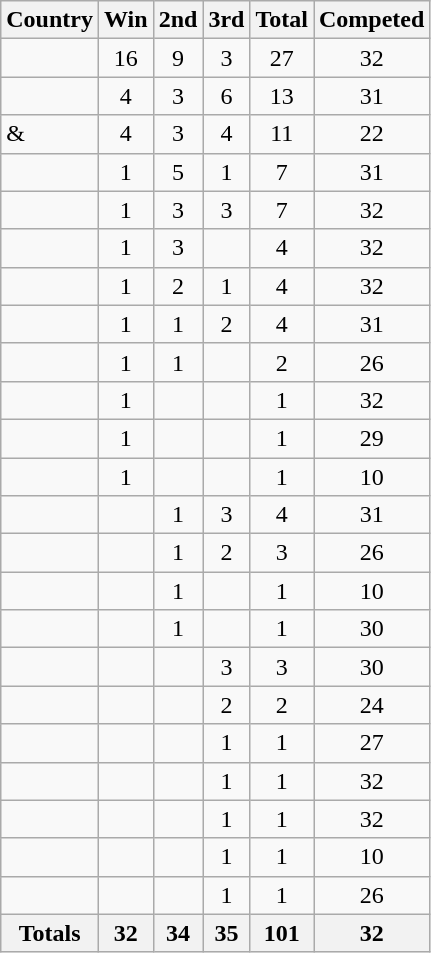<table class="wikitable sortable" style="text-align:center">
<tr>
<th>Country</th>
<th>Win</th>
<th>2nd</th>
<th>3rd</th>
<th>Total</th>
<th>Competed</th>
</tr>
<tr>
<td align=left></td>
<td>16</td>
<td>9</td>
<td>3</td>
<td>27</td>
<td>32</td>
</tr>
<tr>
<td align=left></td>
<td>4</td>
<td>3</td>
<td>6</td>
<td>13</td>
<td>31</td>
</tr>
<tr>
<td align=left> &<br></td>
<td>4</td>
<td>3</td>
<td>4</td>
<td>11</td>
<td>22</td>
</tr>
<tr>
<td align=left></td>
<td>1</td>
<td>5</td>
<td>1</td>
<td>7</td>
<td>31</td>
</tr>
<tr>
<td align=left></td>
<td>1</td>
<td>3</td>
<td>3</td>
<td>7</td>
<td>32</td>
</tr>
<tr>
<td align=left></td>
<td>1</td>
<td>3</td>
<td></td>
<td>4</td>
<td>32</td>
</tr>
<tr>
<td align=left></td>
<td>1</td>
<td>2</td>
<td>1</td>
<td>4</td>
<td>32</td>
</tr>
<tr>
<td align=left></td>
<td>1</td>
<td>1</td>
<td>2</td>
<td>4</td>
<td>31</td>
</tr>
<tr>
<td align=left></td>
<td>1</td>
<td>1</td>
<td></td>
<td>2</td>
<td>26</td>
</tr>
<tr>
<td align=left></td>
<td>1</td>
<td></td>
<td></td>
<td>1</td>
<td>32</td>
</tr>
<tr>
<td align=left></td>
<td>1</td>
<td></td>
<td></td>
<td>1</td>
<td>29</td>
</tr>
<tr>
<td align=left></td>
<td>1</td>
<td></td>
<td></td>
<td>1</td>
<td>10</td>
</tr>
<tr>
<td align=left></td>
<td></td>
<td>1</td>
<td>3</td>
<td>4</td>
<td>31</td>
</tr>
<tr>
<td align=left></td>
<td></td>
<td>1</td>
<td>2</td>
<td>3</td>
<td>26</td>
</tr>
<tr>
<td align=left></td>
<td></td>
<td>1</td>
<td></td>
<td>1</td>
<td>10</td>
</tr>
<tr>
<td align=left></td>
<td></td>
<td>1</td>
<td></td>
<td>1</td>
<td>30</td>
</tr>
<tr>
<td align=left></td>
<td></td>
<td></td>
<td>3</td>
<td>3</td>
<td>30</td>
</tr>
<tr>
<td align=left></td>
<td></td>
<td></td>
<td>2</td>
<td>2</td>
<td>24</td>
</tr>
<tr>
<td align=left></td>
<td></td>
<td></td>
<td>1</td>
<td>1</td>
<td>27</td>
</tr>
<tr>
<td align=left></td>
<td></td>
<td></td>
<td>1</td>
<td>1</td>
<td>32</td>
</tr>
<tr>
<td align=left></td>
<td></td>
<td></td>
<td>1</td>
<td>1</td>
<td>32</td>
</tr>
<tr>
<td align=left></td>
<td></td>
<td></td>
<td>1</td>
<td>1</td>
<td>10</td>
</tr>
<tr>
<td align=left></td>
<td></td>
<td></td>
<td>1</td>
<td>1</td>
<td>26</td>
</tr>
<tr>
<th>Totals</th>
<th>32</th>
<th>34</th>
<th>35</th>
<th>101</th>
<th>32</th>
</tr>
</table>
